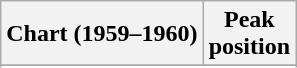<table class="wikitable sortable plainrowheaders" style="text-align:center">
<tr>
<th scope="col">Chart (1959–1960)</th>
<th scope="col">Peak<br> position</th>
</tr>
<tr>
</tr>
<tr>
</tr>
</table>
